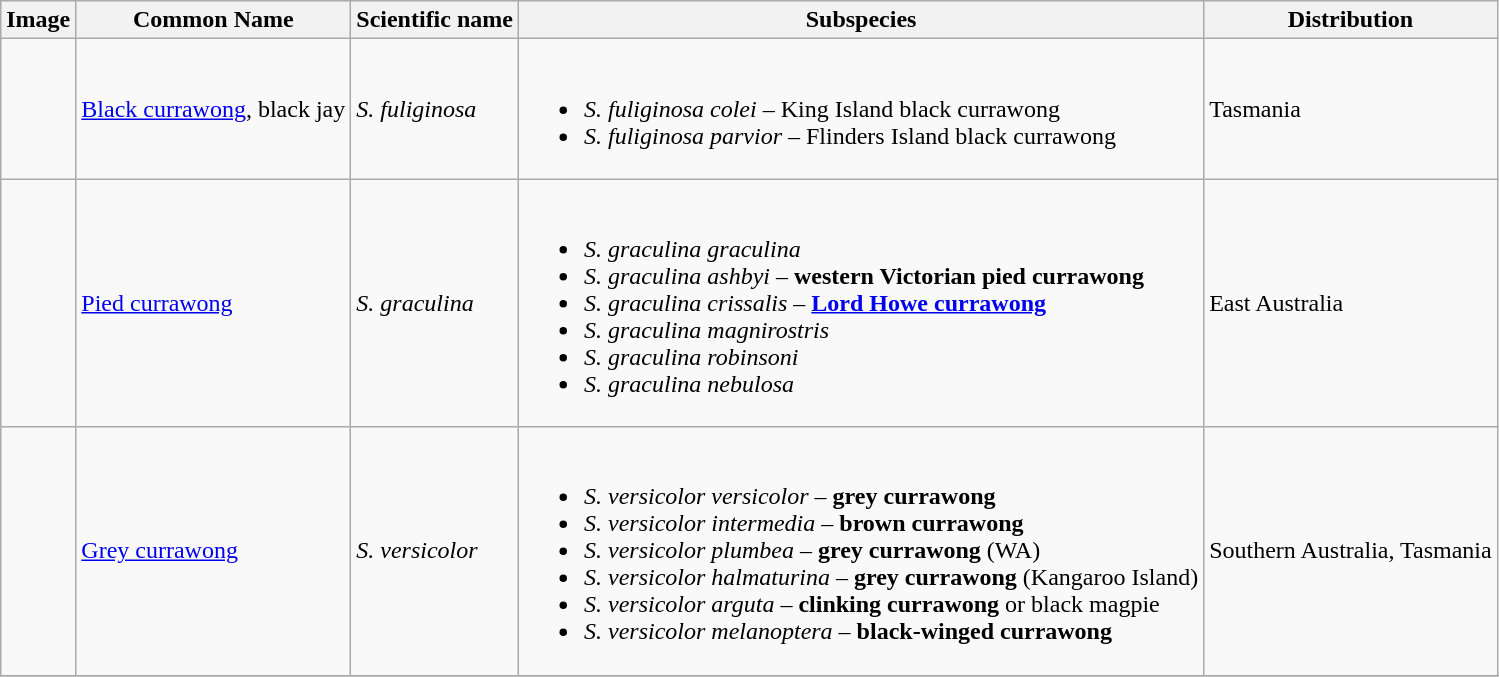<table class="wikitable">
<tr>
<th>Image</th>
<th>Common Name</th>
<th>Scientific name</th>
<th>Subspecies</th>
<th>Distribution</th>
</tr>
<tr>
<td></td>
<td><a href='#'>Black currawong</a>, black jay</td>
<td><em>S. fuliginosa</em></td>
<td><br><ul><li><em>S. fuliginosa colei</em> – King Island black currawong</li><li><em>S. fuliginosa parvior</em> – Flinders Island black currawong</li></ul></td>
<td>Tasmania</td>
</tr>
<tr>
<td></td>
<td><a href='#'>Pied currawong</a></td>
<td><em>S. graculina</em></td>
<td><br><ul><li><em>S. graculina graculina</em></li><li><em>S. graculina ashbyi</em> – <strong>western Victorian pied currawong</strong></li><li><em>S. graculina crissalis</em> – <strong><a href='#'>Lord Howe currawong</a></strong></li><li><em>S. graculina magnirostris</em></li><li><em>S. graculina robinsoni</em></li><li><em>S. graculina nebulosa</em></li></ul></td>
<td>East Australia</td>
</tr>
<tr>
<td></td>
<td><a href='#'>Grey currawong</a></td>
<td><em>S. versicolor</em></td>
<td><br><ul><li><em>S. versicolor versicolor</em> – <strong>grey currawong</strong></li><li><em>S. versicolor intermedia</em> – <strong>brown currawong</strong></li><li><em>S. versicolor plumbea</em> – <strong>grey currawong</strong> (WA)</li><li><em>S. versicolor halmaturina</em> – <strong>grey currawong</strong> (Kangaroo Island)</li><li><em>S. versicolor arguta</em> – <strong>clinking currawong</strong> or black magpie</li><li><em>S. versicolor melanoptera</em> – <strong>black-winged currawong</strong></li></ul></td>
<td>Southern Australia, Tasmania</td>
</tr>
<tr>
</tr>
</table>
